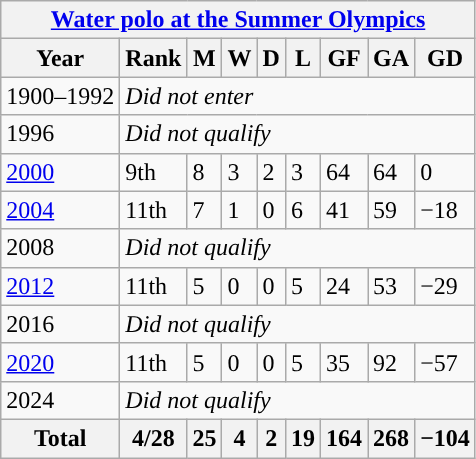<table class="wikitable">
<tr>
<th colspan=10><a href='#'>Water polo at the Summer Olympics</a></th>
</tr>
<tr>
<th>Year</th>
<th>Rank</th>
<th>M</th>
<th>W</th>
<th>D</th>
<th>L</th>
<th>GF</th>
<th>GA</th>
<th>GD</th>
</tr>
<tr>
<td>1900–1992</td>
<td colspan=8><em>Did not enter</em></td>
</tr>
<tr>
<td>1996</td>
<td colspan=8><em>Did not qualify</em></td>
</tr>
<tr>
<td><a href='#'>2000</a></td>
<td>9th</td>
<td>8</td>
<td>3</td>
<td>2</td>
<td>3</td>
<td>64</td>
<td>64</td>
<td>0</td>
</tr>
<tr>
<td><a href='#'>2004</a></td>
<td>11th</td>
<td>7</td>
<td>1</td>
<td>0</td>
<td>6</td>
<td>41</td>
<td>59</td>
<td>−18</td>
</tr>
<tr>
<td>2008</td>
<td colspan=8><em>Did not qualify</em></td>
</tr>
<tr>
<td><a href='#'>2012</a></td>
<td>11th</td>
<td>5</td>
<td>0</td>
<td>0</td>
<td>5</td>
<td>24</td>
<td>53</td>
<td>−29</td>
</tr>
<tr>
<td>2016</td>
<td colspan=8><em>Did not qualify</em></td>
</tr>
<tr>
<td><a href='#'>2020</a></td>
<td>11th</td>
<td>5</td>
<td>0</td>
<td>0</td>
<td>5</td>
<td>35</td>
<td>92</td>
<td>−57</td>
</tr>
<tr>
<td>2024</td>
<td colspan=8><em>Did not qualify</em></td>
</tr>
<tr>
<th>Total</th>
<th>4/28</th>
<th>25</th>
<th>4</th>
<th>2</th>
<th>19</th>
<th>164</th>
<th>268</th>
<th>−104</th>
</tr>
</table>
